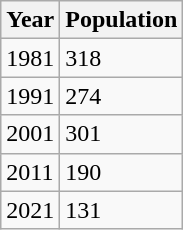<table class="wikitable">
<tr>
<th>Year</th>
<th>Population</th>
</tr>
<tr>
<td>1981</td>
<td>318</td>
</tr>
<tr>
<td>1991</td>
<td>274</td>
</tr>
<tr>
<td>2001</td>
<td>301</td>
</tr>
<tr>
<td>2011</td>
<td>190</td>
</tr>
<tr>
<td>2021</td>
<td>131</td>
</tr>
</table>
